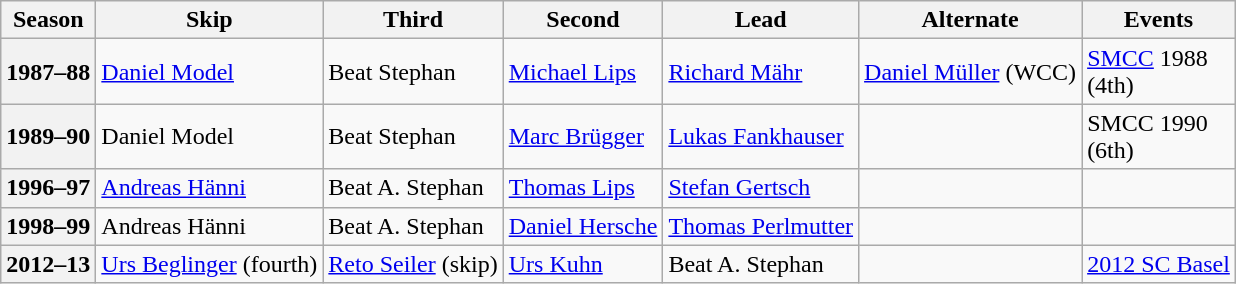<table class="wikitable">
<tr>
<th scope="col">Season</th>
<th scope="col">Skip</th>
<th scope="col">Third</th>
<th scope="col">Second</th>
<th scope="col">Lead</th>
<th scope="col">Alternate</th>
<th scope="col">Events</th>
</tr>
<tr>
<th scope="row">1987–88</th>
<td><a href='#'>Daniel Model</a></td>
<td>Beat Stephan</td>
<td><a href='#'>Michael Lips</a></td>
<td><a href='#'>Richard Mähr</a></td>
<td><a href='#'>Daniel Müller</a> (WCC)</td>
<td><a href='#'>SMCC</a> 1988 <br> (4th)</td>
</tr>
<tr>
<th scope="row">1989–90</th>
<td>Daniel Model</td>
<td>Beat Stephan</td>
<td><a href='#'>Marc Brügger</a></td>
<td><a href='#'>Lukas Fankhauser</a></td>
<td></td>
<td>SMCC 1990 <br> (6th)</td>
</tr>
<tr>
<th scope="row">1996–97</th>
<td><a href='#'>Andreas Hänni</a></td>
<td>Beat A. Stephan</td>
<td><a href='#'>Thomas Lips</a></td>
<td><a href='#'>Stefan Gertsch</a></td>
<td></td>
<td></td>
</tr>
<tr>
<th scope="row">1998–99</th>
<td>Andreas Hänni</td>
<td>Beat A. Stephan</td>
<td><a href='#'>Daniel Hersche</a></td>
<td><a href='#'>Thomas Perlmutter</a></td>
<td></td>
<td></td>
</tr>
<tr>
<th scope="row">2012–13</th>
<td><a href='#'>Urs Beglinger</a> (fourth)</td>
<td><a href='#'>Reto Seiler</a> (skip)</td>
<td><a href='#'>Urs Kuhn</a></td>
<td>Beat A. Stephan</td>
<td></td>
<td><a href='#'>2012 SC Basel</a></td>
</tr>
</table>
